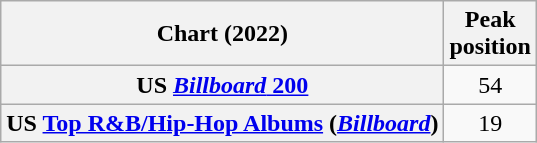<table class="wikitable sortable plainrowheaders" style="text-align:center">
<tr>
<th scope="col">Chart (2022)</th>
<th scope="col">Peak<br>position</th>
</tr>
<tr>
<th scope="row">US <a href='#'><em>Billboard</em> 200</a></th>
<td>54</td>
</tr>
<tr>
<th scope="row">US <a href='#'>Top R&B/Hip-Hop Albums</a> (<em><a href='#'>Billboard</a></em>)</th>
<td>19</td>
</tr>
</table>
